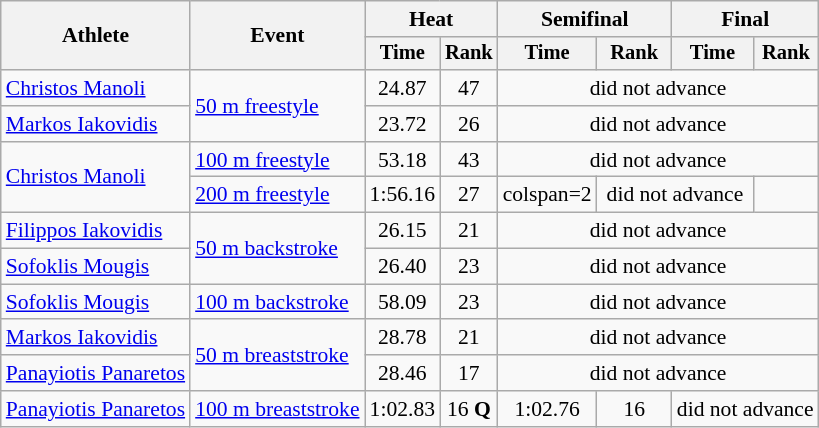<table class=wikitable style=font-size:90%>
<tr>
<th rowspan=2>Athlete</th>
<th rowspan=2>Event</th>
<th colspan=2>Heat</th>
<th colspan=2>Semifinal</th>
<th colspan=2>Final</th>
</tr>
<tr style=font-size:95%>
<th>Time</th>
<th>Rank</th>
<th>Time</th>
<th>Rank</th>
<th>Time</th>
<th>Rank</th>
</tr>
<tr align=center>
<td align=left><a href='#'>Christos Manoli</a></td>
<td align=left rowspan="2"><a href='#'>50 m freestyle</a></td>
<td>24.87</td>
<td>47</td>
<td colspan=4>did not advance</td>
</tr>
<tr align=center>
<td align=left><a href='#'>Markos Iakovidis</a></td>
<td>23.72</td>
<td>26</td>
<td colspan=4>did not advance</td>
</tr>
<tr align=center>
<td align=left rowspan=2><a href='#'>Christos Manoli</a></td>
<td align=left rowspan="1"><a href='#'>100 m freestyle</a></td>
<td>53.18</td>
<td>43</td>
<td colspan=4>did not advance</td>
</tr>
<tr align=center>
<td align=left rowspan="1"><a href='#'>200 m freestyle</a></td>
<td>1:56.16</td>
<td>27</td>
<td>colspan=2 </td>
<td colspan=2>did not advance</td>
</tr>
<tr align=center>
<td align=left><a href='#'>Filippos Iakovidis</a></td>
<td align=left rowspan=2><a href='#'>50 m backstroke</a></td>
<td>26.15</td>
<td>21</td>
<td colspan=4>did not advance</td>
</tr>
<tr align=center>
<td align=left><a href='#'>Sofoklis Mougis</a></td>
<td>26.40</td>
<td>23</td>
<td colspan=4>did not advance</td>
</tr>
<tr align=center>
<td align=left><a href='#'>Sofoklis Mougis</a></td>
<td align=left><a href='#'>100 m backstroke</a></td>
<td>58.09</td>
<td>23</td>
<td colspan=4>did not advance</td>
</tr>
<tr align=center>
<td align=left><a href='#'>Markos Iakovidis</a></td>
<td align=left rowspan=2><a href='#'>50 m breaststroke</a></td>
<td>28.78</td>
<td>21</td>
<td colspan=4>did not advance</td>
</tr>
<tr align=center>
<td align=left><a href='#'>Panayiotis Panaretos</a></td>
<td>28.46</td>
<td>17</td>
<td colspan=4>did not advance</td>
</tr>
<tr align=center>
<td align=left><a href='#'>Panayiotis Panaretos</a></td>
<td align=left rowspan="1"><a href='#'>100 m breaststroke</a></td>
<td>1:02.83</td>
<td>16 <strong>Q</strong></td>
<td>1:02.76</td>
<td>16</td>
<td colspan=2>did not advance</td>
</tr>
</table>
